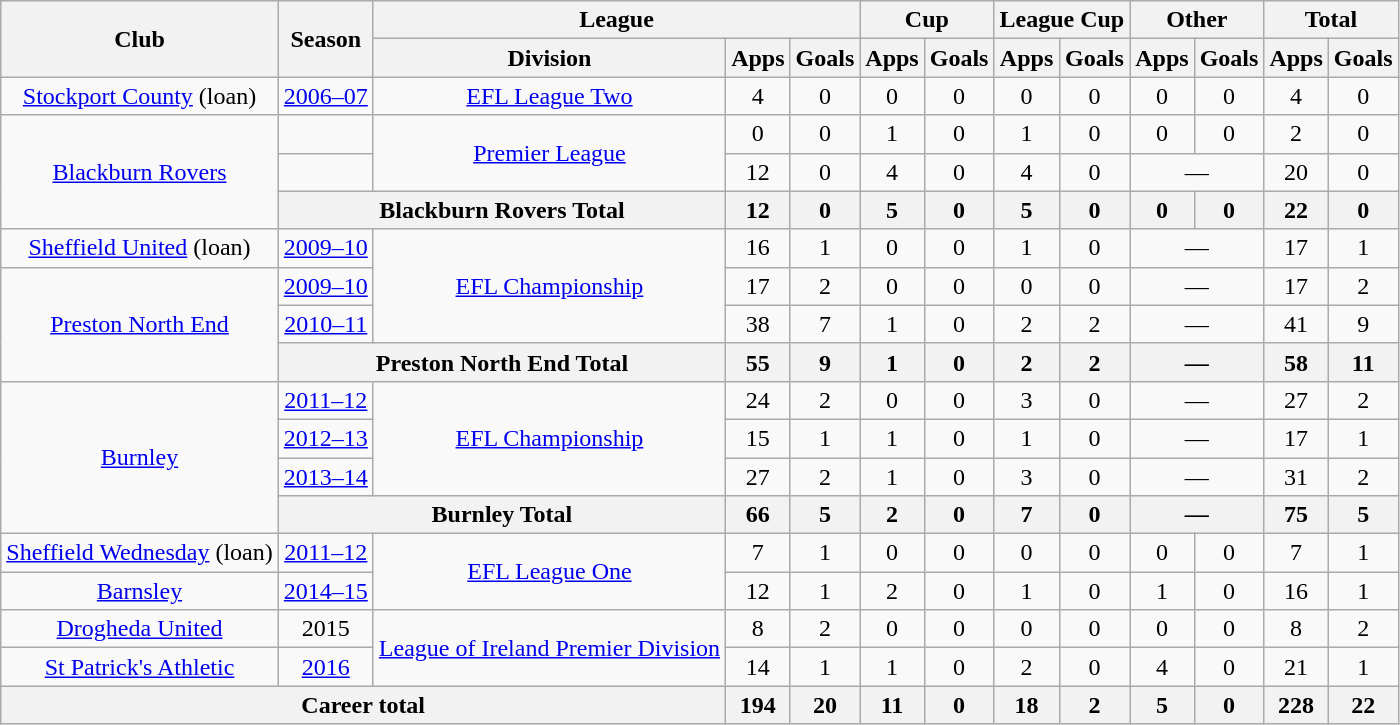<table class="wikitable" style="text-align: center;">
<tr>
<th rowspan="2">Club</th>
<th rowspan="2">Season</th>
<th colspan="3">League</th>
<th colspan="2">Cup</th>
<th colspan="2">League Cup</th>
<th colspan="2">Other</th>
<th colspan="2">Total</th>
</tr>
<tr>
<th>Division</th>
<th>Apps</th>
<th>Goals</th>
<th>Apps</th>
<th>Goals</th>
<th>Apps</th>
<th>Goals</th>
<th>Apps</th>
<th>Goals</th>
<th>Apps</th>
<th>Goals</th>
</tr>
<tr>
<td><a href='#'>Stockport County</a> (loan)</td>
<td><a href='#'>2006–07</a></td>
<td><a href='#'>EFL League Two</a></td>
<td>4</td>
<td>0</td>
<td>0</td>
<td>0</td>
<td>0</td>
<td>0</td>
<td>0</td>
<td>0</td>
<td>4</td>
<td>0</td>
</tr>
<tr>
<td rowspan="3"><a href='#'>Blackburn Rovers</a></td>
<td></td>
<td rowspan="2"><a href='#'>Premier League</a></td>
<td>0</td>
<td>0</td>
<td>1</td>
<td>0</td>
<td>1</td>
<td>0</td>
<td>0</td>
<td>0</td>
<td>2</td>
<td>0</td>
</tr>
<tr>
<td></td>
<td>12</td>
<td>0</td>
<td>4</td>
<td>0</td>
<td>4</td>
<td>0</td>
<td colspan="2">—</td>
<td>20</td>
<td>0</td>
</tr>
<tr>
<th colspan="2">Blackburn Rovers Total</th>
<th>12</th>
<th>0</th>
<th>5</th>
<th>0</th>
<th>5</th>
<th>0</th>
<th>0</th>
<th>0</th>
<th>22</th>
<th>0</th>
</tr>
<tr>
<td><a href='#'>Sheffield United</a> (loan)</td>
<td><a href='#'>2009–10</a></td>
<td rowspan="3"><a href='#'>EFL Championship</a></td>
<td>16</td>
<td>1</td>
<td>0</td>
<td>0</td>
<td>1</td>
<td>0</td>
<td colspan="2">—</td>
<td>17</td>
<td>1</td>
</tr>
<tr>
<td rowspan="3" valign="center"><a href='#'>Preston North End</a></td>
<td><a href='#'>2009–10</a></td>
<td>17</td>
<td>2</td>
<td>0</td>
<td>0</td>
<td>0</td>
<td>0</td>
<td colspan="2">—</td>
<td>17</td>
<td>2</td>
</tr>
<tr>
<td><a href='#'>2010–11</a></td>
<td>38</td>
<td>7</td>
<td>1</td>
<td>0</td>
<td>2</td>
<td>2</td>
<td colspan="2">—</td>
<td>41</td>
<td>9</td>
</tr>
<tr>
<th colspan="2">Preston North End Total</th>
<th>55</th>
<th>9</th>
<th>1</th>
<th>0</th>
<th>2</th>
<th>2</th>
<th colspan="2">—</th>
<th>58</th>
<th>11</th>
</tr>
<tr>
<td rowspan="4"><a href='#'>Burnley</a></td>
<td><a href='#'>2011–12</a></td>
<td rowspan="3"><a href='#'>EFL Championship</a></td>
<td>24</td>
<td>2</td>
<td>0</td>
<td>0</td>
<td>3</td>
<td>0</td>
<td colspan="2">—</td>
<td>27</td>
<td>2</td>
</tr>
<tr>
<td><a href='#'>2012–13</a></td>
<td>15</td>
<td>1</td>
<td>1</td>
<td>0</td>
<td>1</td>
<td>0</td>
<td colspan="2">—</td>
<td>17</td>
<td>1</td>
</tr>
<tr>
<td><a href='#'>2013–14</a></td>
<td>27</td>
<td>2</td>
<td>1</td>
<td>0</td>
<td>3</td>
<td>0</td>
<td colspan="2">—</td>
<td>31</td>
<td>2</td>
</tr>
<tr>
<th colspan="2">Burnley Total</th>
<th>66</th>
<th>5</th>
<th>2</th>
<th>0</th>
<th>7</th>
<th>0</th>
<th colspan="2">—</th>
<th>75</th>
<th>5</th>
</tr>
<tr>
<td><a href='#'>Sheffield Wednesday</a> (loan)</td>
<td><a href='#'>2011–12</a></td>
<td rowspan="2"><a href='#'>EFL League One</a></td>
<td>7</td>
<td>1</td>
<td>0</td>
<td>0</td>
<td>0</td>
<td>0</td>
<td>0</td>
<td>0</td>
<td>7</td>
<td>1</td>
</tr>
<tr>
<td><a href='#'>Barnsley</a></td>
<td><a href='#'>2014–15</a></td>
<td>12</td>
<td>1</td>
<td>2</td>
<td>0</td>
<td>1</td>
<td>0</td>
<td>1</td>
<td>0</td>
<td>16</td>
<td>1</td>
</tr>
<tr>
<td><a href='#'>Drogheda United</a></td>
<td>2015</td>
<td rowspan="2"><a href='#'>League of Ireland Premier Division</a></td>
<td>8</td>
<td>2</td>
<td>0</td>
<td>0</td>
<td>0</td>
<td>0</td>
<td>0</td>
<td>0</td>
<td>8</td>
<td>2</td>
</tr>
<tr>
<td><a href='#'>St Patrick's Athletic</a></td>
<td><a href='#'>2016</a></td>
<td>14</td>
<td>1</td>
<td>1</td>
<td>0</td>
<td>2</td>
<td>0</td>
<td>4</td>
<td>0</td>
<td>21</td>
<td>1</td>
</tr>
<tr>
<th colspan="3">Career total</th>
<th>194</th>
<th>20</th>
<th>11</th>
<th>0</th>
<th>18</th>
<th>2</th>
<th>5</th>
<th>0</th>
<th>228</th>
<th>22</th>
</tr>
</table>
